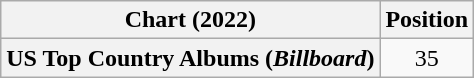<table class="wikitable plainrowheaders" style="text-align:center">
<tr>
<th scope="col">Chart (2022)</th>
<th scope="col">Position</th>
</tr>
<tr>
<th scope="row">US Top Country Albums (<em>Billboard</em>)</th>
<td>35</td>
</tr>
</table>
